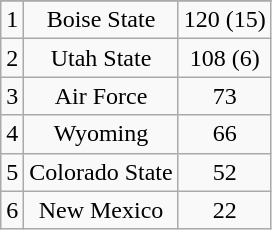<table class="wikitable" style="display: inline-table;">
<tr align="center">
</tr>
<tr align="center">
<td>1</td>
<td>Boise State</td>
<td>120 (15)</td>
</tr>
<tr align="center">
<td>2</td>
<td>Utah State</td>
<td>108 (6)</td>
</tr>
<tr align="center">
<td>3</td>
<td>Air Force</td>
<td>73</td>
</tr>
<tr align="center">
<td>4</td>
<td>Wyoming</td>
<td>66</td>
</tr>
<tr align="center">
<td>5</td>
<td>Colorado State</td>
<td>52</td>
</tr>
<tr align="center">
<td>6</td>
<td>New Mexico</td>
<td>22</td>
</tr>
</table>
